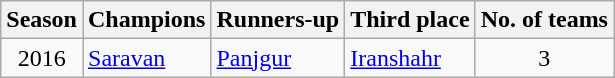<table class="wikitable">
<tr>
<th>Season</th>
<th>Champions</th>
<th>Runners-up</th>
<th>Third place</th>
<th>No. of teams</th>
</tr>
<tr>
<td style="text-align:center;">2016</td>
<td> <a href='#'>Saravan</a></td>
<td> <a href='#'>Panjgur</a></td>
<td> <a href='#'>Iranshahr</a></td>
<td style="text-align:center">3</td>
</tr>
</table>
